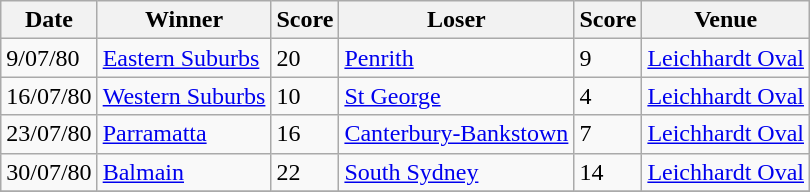<table class="wikitable">
<tr>
<th>Date</th>
<th>Winner</th>
<th>Score</th>
<th>Loser</th>
<th>Score</th>
<th>Venue</th>
</tr>
<tr>
<td>9/07/80</td>
<td> <a href='#'>Eastern Suburbs</a></td>
<td>20</td>
<td> <a href='#'>Penrith</a></td>
<td>9</td>
<td><a href='#'>Leichhardt Oval</a></td>
</tr>
<tr>
<td>16/07/80</td>
<td> <a href='#'>Western Suburbs</a></td>
<td>10</td>
<td> <a href='#'>St George</a></td>
<td>4</td>
<td><a href='#'>Leichhardt Oval</a></td>
</tr>
<tr>
<td>23/07/80</td>
<td> <a href='#'>Parramatta</a></td>
<td>16</td>
<td> <a href='#'>Canterbury-Bankstown</a></td>
<td>7</td>
<td><a href='#'>Leichhardt Oval</a></td>
</tr>
<tr>
<td>30/07/80</td>
<td> <a href='#'>Balmain</a></td>
<td>22</td>
<td> <a href='#'>South Sydney</a></td>
<td>14</td>
<td><a href='#'>Leichhardt Oval</a></td>
</tr>
<tr>
</tr>
</table>
